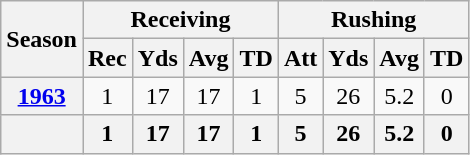<table class="wikitable" style="text-align:center;">
<tr>
<th rowspan="2">Season</th>
<th colspan="4">Receiving</th>
<th colspan="4">Rushing</th>
</tr>
<tr>
<th>Rec</th>
<th>Yds</th>
<th>Avg</th>
<th>TD</th>
<th>Att</th>
<th>Yds</th>
<th>Avg</th>
<th>TD</th>
</tr>
<tr>
<th><a href='#'>1963</a></th>
<td>1</td>
<td>17</td>
<td>17</td>
<td>1</td>
<td>5</td>
<td>26</td>
<td>5.2</td>
<td>0</td>
</tr>
<tr>
<th></th>
<th>1</th>
<th>17</th>
<th>17</th>
<th>1</th>
<th>5</th>
<th>26</th>
<th>5.2</th>
<th>0</th>
</tr>
</table>
